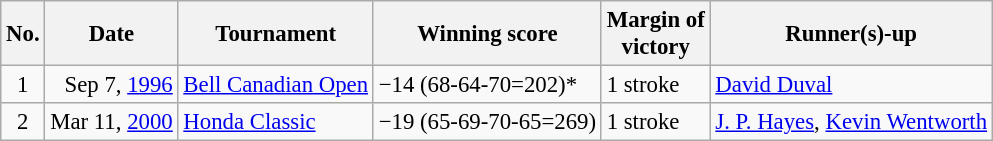<table class="wikitable" style="font-size:95%;">
<tr>
<th>No.</th>
<th>Date</th>
<th>Tournament</th>
<th>Winning score</th>
<th>Margin of<br>victory</th>
<th>Runner(s)-up</th>
</tr>
<tr>
<td align=center>1</td>
<td align=right>Sep 7, <a href='#'>1996</a></td>
<td><a href='#'>Bell Canadian Open</a></td>
<td>−14 (68-64-70=202)*</td>
<td>1 stroke</td>
<td> <a href='#'>David Duval</a></td>
</tr>
<tr>
<td align=center>2</td>
<td align=right>Mar 11, <a href='#'>2000</a></td>
<td><a href='#'>Honda Classic</a></td>
<td>−19 (65-69-70-65=269)</td>
<td>1 stroke</td>
<td> <a href='#'>J. P. Hayes</a>,  <a href='#'>Kevin Wentworth</a></td>
</tr>
</table>
